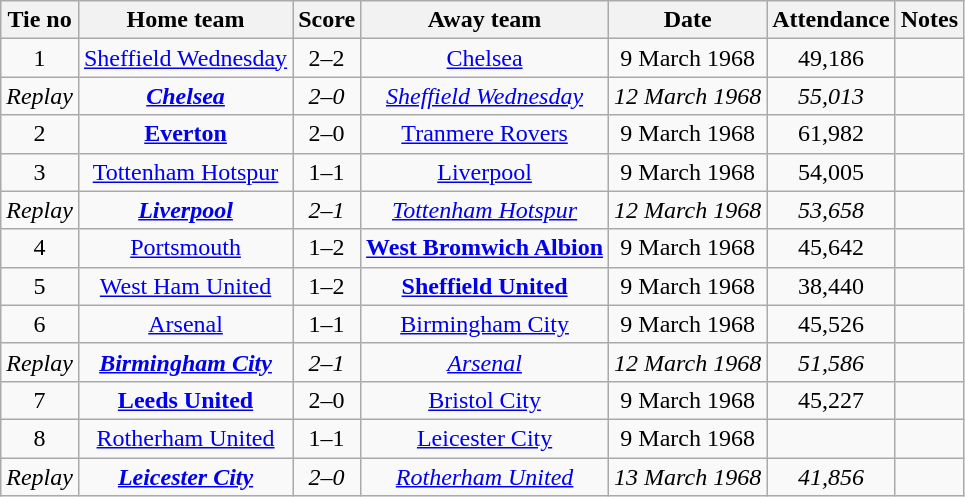<table class="wikitable" style="text-align: center">
<tr>
<th>Tie no</th>
<th>Home team</th>
<th>Score</th>
<th>Away team</th>
<th>Date</th>
<th>Attendance</th>
<th>Notes</th>
</tr>
<tr>
<td>1</td>
<td><a href='#'>Sheffield Wednesday</a></td>
<td>2–2</td>
<td><a href='#'>Chelsea</a></td>
<td>9 March 1968</td>
<td>49,186</td>
<td></td>
</tr>
<tr>
<td><em>Replay</em></td>
<td><strong><em><a href='#'>Chelsea</a></em></strong></td>
<td><em>2–0</em></td>
<td><em><a href='#'>Sheffield Wednesday</a></em></td>
<td><em>12 March 1968</em></td>
<td><em>55,013</em></td>
<td></td>
</tr>
<tr>
<td>2</td>
<td><strong><a href='#'>Everton</a></strong></td>
<td>2–0</td>
<td><a href='#'>Tranmere Rovers</a></td>
<td>9 March 1968</td>
<td>61,982</td>
<td></td>
</tr>
<tr>
<td>3</td>
<td><a href='#'>Tottenham Hotspur</a></td>
<td>1–1</td>
<td><a href='#'>Liverpool</a></td>
<td>9 March 1968</td>
<td>54,005</td>
<td></td>
</tr>
<tr>
<td><em>Replay</em></td>
<td><strong><em><a href='#'>Liverpool</a></em></strong></td>
<td><em>2–1</em></td>
<td><em><a href='#'>Tottenham Hotspur</a></em></td>
<td><em>12 March 1968</em></td>
<td><em>53,658</em></td>
<td></td>
</tr>
<tr>
<td>4</td>
<td><a href='#'>Portsmouth</a></td>
<td>1–2</td>
<td><strong><a href='#'>West Bromwich Albion</a></strong></td>
<td>9 March 1968</td>
<td>45,642</td>
<td></td>
</tr>
<tr>
<td>5</td>
<td><a href='#'>West Ham United</a></td>
<td>1–2</td>
<td><strong><a href='#'>Sheffield United</a></strong></td>
<td>9 March 1968</td>
<td>38,440</td>
<td></td>
</tr>
<tr>
<td>6</td>
<td><a href='#'>Arsenal</a></td>
<td>1–1</td>
<td><a href='#'>Birmingham City</a></td>
<td>9 March 1968</td>
<td>45,526</td>
<td></td>
</tr>
<tr>
<td><em>Replay</em></td>
<td><strong><em><a href='#'>Birmingham City</a></em></strong></td>
<td><em>2–1</em></td>
<td><em><a href='#'>Arsenal</a></em></td>
<td><em>12 March 1968</em></td>
<td><em>51,586</em></td>
<td></td>
</tr>
<tr>
<td>7</td>
<td><strong><a href='#'>Leeds United</a></strong></td>
<td>2–0</td>
<td><a href='#'>Bristol City</a></td>
<td>9 March 1968</td>
<td>45,227</td>
<td></td>
</tr>
<tr>
<td>8</td>
<td><a href='#'>Rotherham United</a></td>
<td>1–1</td>
<td><a href='#'>Leicester City</a></td>
<td>9 March 1968</td>
<td></td>
<td></td>
</tr>
<tr>
<td><em>Replay</em></td>
<td><strong><em><a href='#'>Leicester City</a></em></strong></td>
<td><em>2–0</em></td>
<td><em><a href='#'>Rotherham United</a></em></td>
<td><em>13 March 1968</em></td>
<td><em>41,856</em></td>
<td></td>
</tr>
</table>
